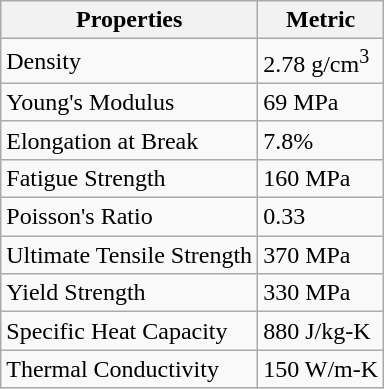<table class="wikitable">
<tr>
<th>Properties</th>
<th>Metric</th>
</tr>
<tr>
<td>Density</td>
<td>2.78 g/cm<sup>3</sup></td>
</tr>
<tr>
<td>Young's Modulus</td>
<td>69 MPa</td>
</tr>
<tr>
<td>Elongation at Break</td>
<td>7.8%</td>
</tr>
<tr>
<td>Fatigue Strength</td>
<td>160 MPa</td>
</tr>
<tr>
<td>Poisson's Ratio</td>
<td>0.33</td>
</tr>
<tr>
<td>Ultimate Tensile Strength</td>
<td>370 MPa</td>
</tr>
<tr>
<td>Yield Strength</td>
<td>330 MPa</td>
</tr>
<tr>
<td>Specific Heat Capacity</td>
<td>880 J/kg-K</td>
</tr>
<tr>
<td>Thermal Conductivity</td>
<td>150 W/m-K</td>
</tr>
</table>
